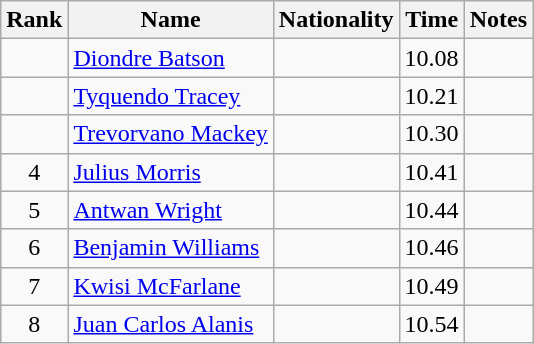<table class="wikitable sortable" style="text-align:center">
<tr>
<th>Rank</th>
<th>Name</th>
<th>Nationality</th>
<th>Time</th>
<th>Notes</th>
</tr>
<tr>
<td></td>
<td align=left><a href='#'>Diondre Batson</a></td>
<td align=left></td>
<td>10.08</td>
<td></td>
</tr>
<tr>
<td></td>
<td align=left><a href='#'>Tyquendo Tracey</a></td>
<td align=left></td>
<td>10.21</td>
<td></td>
</tr>
<tr>
<td></td>
<td align=left><a href='#'>Trevorvano Mackey</a></td>
<td align=left></td>
<td>10.30</td>
<td></td>
</tr>
<tr>
<td>4</td>
<td align=left><a href='#'>Julius Morris</a></td>
<td align=left></td>
<td>10.41</td>
<td></td>
</tr>
<tr>
<td>5</td>
<td align=left><a href='#'>Antwan Wright</a></td>
<td align=left></td>
<td>10.44</td>
<td></td>
</tr>
<tr>
<td>6</td>
<td align=left><a href='#'>Benjamin Williams</a></td>
<td align=left></td>
<td>10.46</td>
<td></td>
</tr>
<tr>
<td>7</td>
<td align=left><a href='#'>Kwisi McFarlane</a></td>
<td align=left></td>
<td>10.49</td>
<td></td>
</tr>
<tr>
<td>8</td>
<td align=left><a href='#'>Juan Carlos Alanis</a></td>
<td align=left></td>
<td>10.54</td>
<td></td>
</tr>
</table>
